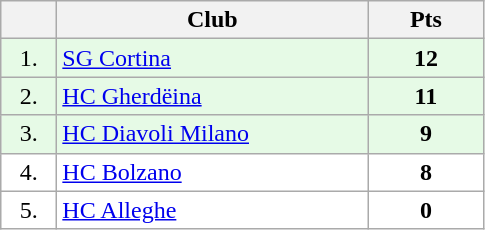<table class="wikitable">
<tr>
<th width="30"></th>
<th width="200">Club</th>
<th width="70">Pts</th>
</tr>
<tr bgcolor="#e6fae6" align="center">
<td>1.</td>
<td align="left"><a href='#'>SG Cortina</a></td>
<td><strong>12</strong></td>
</tr>
<tr bgcolor="#e6fae6" align="center">
<td>2.</td>
<td align="left"><a href='#'>HC Gherdëina</a></td>
<td><strong>11</strong></td>
</tr>
<tr bgcolor="#e6fae6" align="center">
<td>3.</td>
<td align="left"><a href='#'>HC Diavoli Milano</a></td>
<td><strong>9</strong></td>
</tr>
<tr bgcolor="#FFFFFF" align="center">
<td>4.</td>
<td align="left"><a href='#'>HC Bolzano</a></td>
<td><strong>8</strong></td>
</tr>
<tr bgcolor="#FFFFFF" align="center">
<td>5.</td>
<td align="left"><a href='#'>HC Alleghe</a></td>
<td><strong>0</strong></td>
</tr>
</table>
